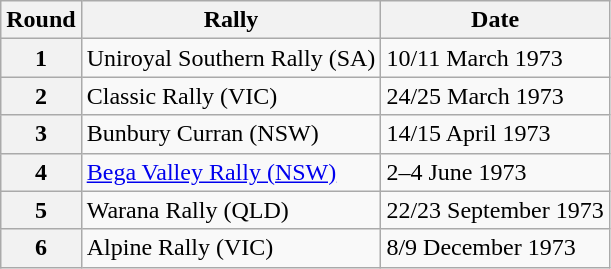<table class="wikitable" border="1">
<tr>
<th>Round</th>
<th>Rally</th>
<th>Date</th>
</tr>
<tr>
<th>1</th>
<td>Uniroyal Southern Rally (SA)</td>
<td>10/11 March 1973</td>
</tr>
<tr>
<th>2</th>
<td>Classic Rally (VIC)</td>
<td>24/25 March 1973</td>
</tr>
<tr>
<th>3</th>
<td>Bunbury Curran (NSW)</td>
<td>14/15 April 1973</td>
</tr>
<tr>
<th>4</th>
<td><a href='#'>Bega Valley Rally (NSW)</a></td>
<td>2–4 June 1973</td>
</tr>
<tr>
<th>5</th>
<td>Warana Rally (QLD)</td>
<td>22/23 September 1973</td>
</tr>
<tr>
<th>6</th>
<td>Alpine Rally (VIC)</td>
<td>8/9 December 1973</td>
</tr>
</table>
